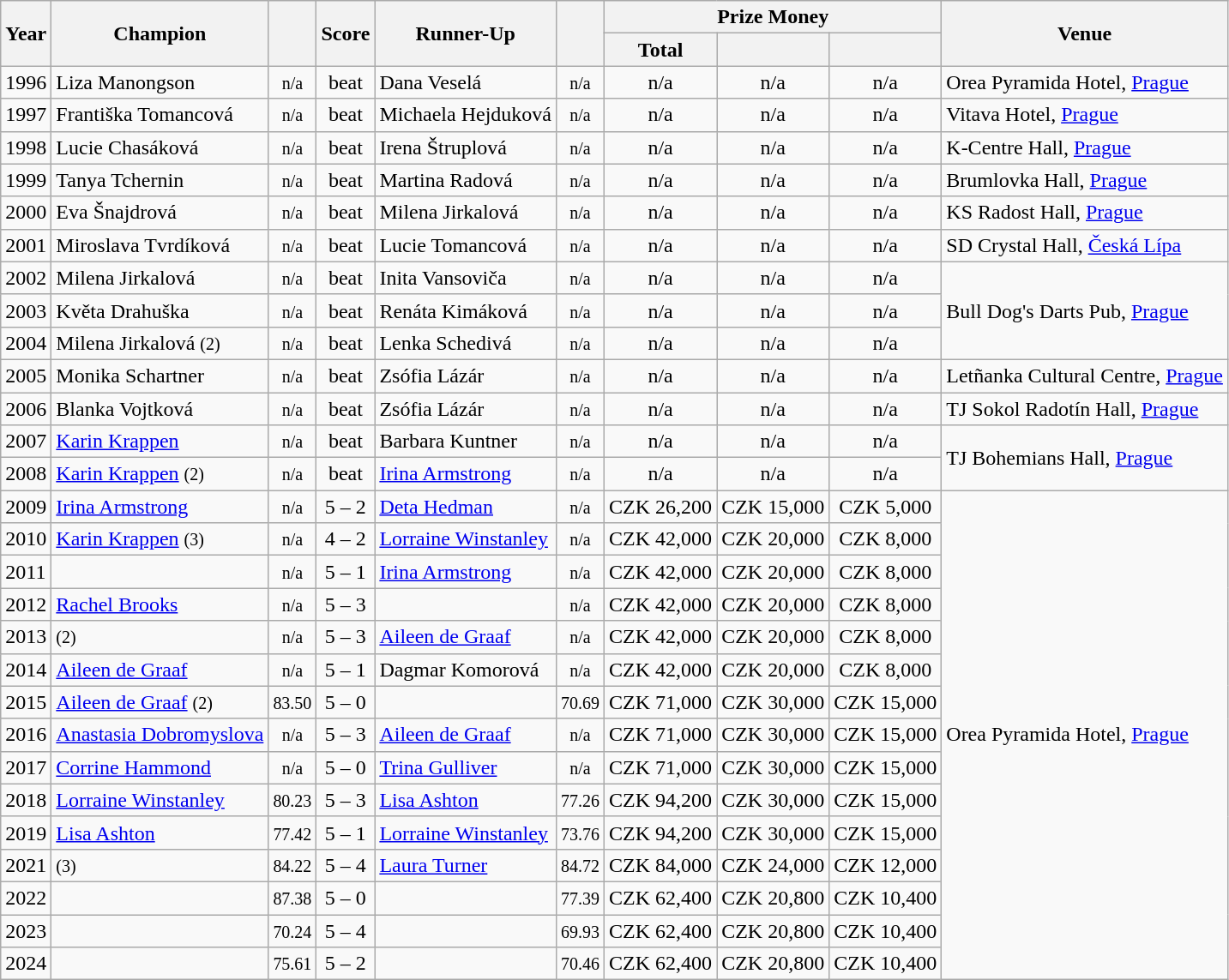<table class="wikitable sortable">
<tr>
<th rowspan=2>Year</th>
<th rowspan=2>Champion</th>
<th rowspan=2></th>
<th rowspan=2>Score</th>
<th rowspan=2>Runner-Up</th>
<th rowspan=2></th>
<th colspan=3>Prize Money</th>
<th rowspan=2>Venue</th>
</tr>
<tr>
<th>Total</th>
<th></th>
<th></th>
</tr>
<tr>
<td>1996</td>
<td> Liza Manongson</td>
<td align=center><small><span>n/a</span></small></td>
<td align=center>beat</td>
<td> Dana Veselá</td>
<td align=center><small><span>n/a</span></small></td>
<td align=center>n/a</td>
<td align=center>n/a</td>
<td align=center>n/a</td>
<td>Orea Pyramida Hotel, <a href='#'>Prague</a></td>
</tr>
<tr>
<td>1997</td>
<td> Františka Tomancová</td>
<td align=center><small><span>n/a</span></small></td>
<td align=center>beat</td>
<td> Michaela Hejduková</td>
<td align=center><small><span>n/a</span></small></td>
<td align=center>n/a</td>
<td align=center>n/a</td>
<td align=center>n/a</td>
<td>Vitava Hotel, <a href='#'>Prague</a></td>
</tr>
<tr>
<td>1998</td>
<td> Lucie Chasáková</td>
<td align=center><small><span>n/a</span></small></td>
<td align=center>beat</td>
<td> Irena Štruplová</td>
<td align=center><small><span>n/a</span></small></td>
<td align=center>n/a</td>
<td align=center>n/a</td>
<td align=center>n/a</td>
<td>K-Centre Hall, <a href='#'>Prague</a></td>
</tr>
<tr>
<td>1999</td>
<td> Tanya Tchernin</td>
<td align=center><small><span>n/a</span></small></td>
<td align=center>beat</td>
<td> Martina Radová</td>
<td align=center><small><span>n/a</span></small></td>
<td align=center>n/a</td>
<td align=center>n/a</td>
<td align=center>n/a</td>
<td>Brumlovka Hall, <a href='#'>Prague</a></td>
</tr>
<tr>
<td>2000</td>
<td> Eva Šnajdrová</td>
<td align=center><small><span>n/a</span></small></td>
<td align=center>beat</td>
<td> Milena Jirkalová</td>
<td align=center><small><span>n/a</span></small></td>
<td align=center>n/a</td>
<td align=center>n/a</td>
<td align=center>n/a</td>
<td>KS Radost Hall, <a href='#'>Prague</a></td>
</tr>
<tr>
<td>2001</td>
<td> Miroslava Tvrdíková</td>
<td align=center><small><span>n/a</span></small></td>
<td align=center>beat</td>
<td> Lucie Tomancová</td>
<td align=center><small><span>n/a</span></small></td>
<td align=center>n/a</td>
<td align=center>n/a</td>
<td align=center>n/a</td>
<td>SD Crystal Hall, <a href='#'>Česká Lípa</a></td>
</tr>
<tr>
<td>2002</td>
<td> Milena Jirkalová</td>
<td align=center><small><span>n/a</span></small></td>
<td align=center>beat</td>
<td> Inita Vansoviča</td>
<td align=center><small><span>n/a</span></small></td>
<td align=center>n/a</td>
<td align=center>n/a</td>
<td align=center>n/a</td>
<td rowspan=3>Bull Dog's Darts Pub, <a href='#'>Prague</a></td>
</tr>
<tr>
<td>2003</td>
<td> Květa Drahuška</td>
<td align=center><small><span>n/a</span></small></td>
<td align=center>beat</td>
<td> Renáta Kimáková</td>
<td align=center><small><span>n/a</span></small></td>
<td align=center>n/a</td>
<td align=center>n/a</td>
<td align=center>n/a</td>
</tr>
<tr>
<td>2004</td>
<td> Milena Jirkalová <small>(2)</small></td>
<td align=center><small><span>n/a</span></small></td>
<td align=center>beat</td>
<td> Lenka Schedivá</td>
<td align=center><small><span>n/a</span></small></td>
<td align=center>n/a</td>
<td align=center>n/a</td>
<td align=center>n/a</td>
</tr>
<tr>
<td>2005</td>
<td> Monika Schartner</td>
<td align=center><small><span>n/a</span></small></td>
<td align=center>beat</td>
<td> Zsófia Lázár</td>
<td align=center><small><span>n/a</span></small></td>
<td align=center>n/a</td>
<td align=center>n/a</td>
<td align=center>n/a</td>
<td>Letñanka Cultural Centre, <a href='#'>Prague</a></td>
</tr>
<tr>
<td>2006</td>
<td> Blanka Vojtková</td>
<td align=center><small><span>n/a</span></small></td>
<td align=center>beat</td>
<td> Zsófia Lázár</td>
<td align=center><small><span>n/a</span></small></td>
<td align=center>n/a</td>
<td align=center>n/a</td>
<td align=center>n/a</td>
<td>TJ Sokol Radotín Hall, <a href='#'>Prague</a></td>
</tr>
<tr>
<td>2007</td>
<td> <a href='#'>Karin Krappen</a></td>
<td align=center><small><span>n/a</span></small></td>
<td align=center>beat</td>
<td> Barbara Kuntner</td>
<td align=center><small><span>n/a</span></small></td>
<td align=center>n/a</td>
<td align=center>n/a</td>
<td align=center>n/a</td>
<td rowspan=2>TJ Bohemians Hall, <a href='#'>Prague</a></td>
</tr>
<tr>
<td>2008</td>
<td> <a href='#'>Karin Krappen</a> <small>(2)</small></td>
<td align=center><small><span>n/a</span></small></td>
<td align=center>beat</td>
<td> <a href='#'>Irina Armstrong</a></td>
<td align=center><small><span>n/a</span></small></td>
<td align=center>n/a</td>
<td align=center>n/a</td>
<td align=center>n/a</td>
</tr>
<tr>
<td>2009</td>
<td> <a href='#'>Irina Armstrong</a></td>
<td align=center><small><span>n/a</span></small></td>
<td align=center>5 – 2</td>
<td> <a href='#'>Deta Hedman</a></td>
<td align=center><small><span>n/a</span></small></td>
<td align=center>CZK 26,200</td>
<td align=center>CZK 15,000</td>
<td align=center>CZK 5,000</td>
<td rowspan=15>Orea Pyramida Hotel, <a href='#'>Prague</a></td>
</tr>
<tr>
<td>2010</td>
<td> <a href='#'>Karin Krappen</a> <small>(3)</small></td>
<td align=center><small><span>n/a</span></small></td>
<td align=center>4 – 2</td>
<td> <a href='#'>Lorraine Winstanley</a></td>
<td align=center><small><span>n/a</span></small></td>
<td align=center>CZK 42,000</td>
<td align=center>CZK 20,000</td>
<td align=center>CZK 8,000</td>
</tr>
<tr>
<td>2011</td>
<td></td>
<td align=center><small><span>n/a</span></small></td>
<td align=center>5 – 1</td>
<td> <a href='#'>Irina Armstrong</a></td>
<td align=center><small><span>n/a</span></small></td>
<td align=center>CZK 42,000</td>
<td align=center>CZK 20,000</td>
<td align=center>CZK 8,000</td>
</tr>
<tr>
<td>2012</td>
<td> <a href='#'>Rachel Brooks</a></td>
<td align=center><small><span>n/a</span></small></td>
<td align=center>5 – 3</td>
<td></td>
<td align=center><small><span>n/a</span></small></td>
<td align=center>CZK 42,000</td>
<td align=center>CZK 20,000</td>
<td align=center>CZK 8,000</td>
</tr>
<tr>
<td>2013</td>
<td> <small>(2)</small></td>
<td align=center><small><span>n/a</span></small></td>
<td align=center>5 – 3</td>
<td> <a href='#'>Aileen de Graaf</a></td>
<td align=center><small><span>n/a</span></small></td>
<td align=center>CZK 42,000</td>
<td align=center>CZK 20,000</td>
<td align=center>CZK 8,000</td>
</tr>
<tr>
<td>2014</td>
<td> <a href='#'>Aileen de Graaf</a></td>
<td align=center><small><span>n/a</span></small></td>
<td align=center>5 – 1</td>
<td> Dagmar Komorová</td>
<td align=center><small><span>n/a</span></small></td>
<td align=center>CZK 42,000</td>
<td align=center>CZK 20,000</td>
<td align=center>CZK 8,000</td>
</tr>
<tr>
<td>2015</td>
<td> <a href='#'>Aileen de Graaf</a> <small>(2)</small></td>
<td align=center><small><span>83.50</span></small></td>
<td align=center>5 – 0</td>
<td></td>
<td align=center><small><span>70.69</span></small></td>
<td align=center>CZK 71,000</td>
<td align=center>CZK 30,000</td>
<td align=center>CZK 15,000</td>
</tr>
<tr>
<td>2016</td>
<td> <a href='#'>Anastasia Dobromyslova</a></td>
<td align=center><small><span>n/a</span></small></td>
<td align=center>5 – 3</td>
<td> <a href='#'>Aileen de Graaf</a></td>
<td align=center><small><span>n/a</span></small></td>
<td align=center>CZK 71,000</td>
<td align=center>CZK 30,000</td>
<td align=center>CZK 15,000</td>
</tr>
<tr>
<td>2017</td>
<td> <a href='#'>Corrine Hammond</a></td>
<td align=center><small><span>n/a</span></small></td>
<td align=center>5 – 0</td>
<td> <a href='#'>Trina Gulliver</a></td>
<td align=center><small><span>n/a</span></small></td>
<td align=center>CZK 71,000</td>
<td align=center>CZK 30,000</td>
<td align=center>CZK 15,000</td>
</tr>
<tr>
<td>2018</td>
<td> <a href='#'>Lorraine Winstanley</a></td>
<td align=center><small><span>80.23</span></small></td>
<td align=center>5 – 3</td>
<td> <a href='#'>Lisa Ashton</a></td>
<td align=center><small><span>77.26</span></small></td>
<td align=center>CZK 94,200</td>
<td align=center>CZK 30,000</td>
<td align=center>CZK 15,000</td>
</tr>
<tr>
<td>2019</td>
<td> <a href='#'>Lisa Ashton</a></td>
<td align=center><small><span>77.42</span></small></td>
<td align=center>5 – 1</td>
<td> <a href='#'>Lorraine Winstanley</a></td>
<td align=center><small><span>73.76</span></small></td>
<td align=center>CZK 94,200</td>
<td align=center>CZK 30,000</td>
<td align=center>CZK 15,000</td>
</tr>
<tr>
<td>2021</td>
<td> <small>(3)</small></td>
<td align=center><small><span>84.22</span></small></td>
<td align=center>5 – 4</td>
<td> <a href='#'>Laura Turner</a></td>
<td align=center><small><span>84.72</span></small></td>
<td align=center>CZK 84,000</td>
<td align=center>CZK 24,000</td>
<td align=center>CZK 12,000</td>
</tr>
<tr>
<td>2022</td>
<td></td>
<td align=center><small><span>87.38</span></small></td>
<td align=center>5 – 0</td>
<td></td>
<td align=center><small><span>77.39</span></small></td>
<td align=center>CZK 62,400</td>
<td align=center>CZK 20,800</td>
<td align=center>CZK 10,400</td>
</tr>
<tr>
<td>2023</td>
<td></td>
<td align=center><small><span>70.24</span></small></td>
<td align=center>5 – 4</td>
<td></td>
<td align=center><small><span>69.93</span></small></td>
<td align=center>CZK 62,400</td>
<td align=center>CZK 20,800</td>
<td align=center>CZK 10,400</td>
</tr>
<tr>
<td>2024</td>
<td></td>
<td align=center><small><span>75.61</span></small></td>
<td align=center>5 – 2</td>
<td></td>
<td align=center><small><span>70.46</span></small></td>
<td align=center>CZK 62,400</td>
<td align=center>CZK 20,800</td>
<td align=center>CZK 10,400</td>
</tr>
</table>
